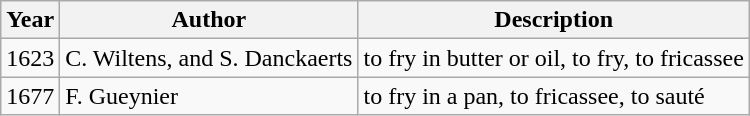<table class="wikitable" style="margin: 1em auto;">
<tr>
<th>Year</th>
<th>Author</th>
<th>Description</th>
</tr>
<tr>
<td>1623</td>
<td>C. Wiltens, and S. Danckaerts</td>
<td>to fry in butter or oil, to fry, to fricassee</td>
</tr>
<tr>
<td>1677</td>
<td>F. Gueynier</td>
<td>to fry in a pan, to fricassee, to sauté</td>
</tr>
</table>
